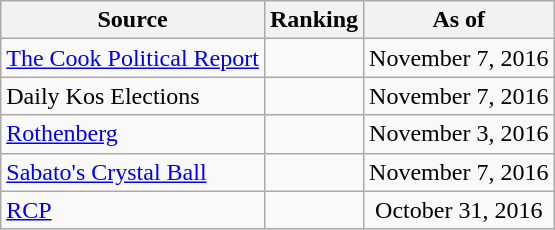<table class="wikitable" style="text-align:center">
<tr>
<th>Source</th>
<th>Ranking</th>
<th>As of</th>
</tr>
<tr>
<td align=left><a href='#'>The Cook Political Report</a></td>
<td></td>
<td>November 7, 2016</td>
</tr>
<tr>
<td align=left>Daily Kos Elections</td>
<td></td>
<td>November 7, 2016</td>
</tr>
<tr>
<td align=left><a href='#'>Rothenberg</a></td>
<td></td>
<td>November 3, 2016</td>
</tr>
<tr>
<td align=left><a href='#'>Sabato's Crystal Ball</a></td>
<td></td>
<td>November 7, 2016</td>
</tr>
<tr>
<td align="left"><a href='#'>RCP</a></td>
<td></td>
<td>October 31, 2016</td>
</tr>
</table>
